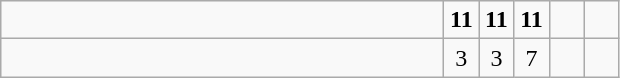<table class="wikitable">
<tr>
<td style="width:18em"><strong></strong></td>
<td align=center style="width:1em"><strong>11</strong></td>
<td align=center style="width:1em"><strong>11</strong></td>
<td align=center style="width:1em"><strong>11</strong></td>
<td align=center style="width:1em"></td>
<td align=center style="width:1em"></td>
</tr>
<tr>
<td style="width:18em"></td>
<td align=center style="width:1em">3</td>
<td align=center style="width:1em">3</td>
<td align=center style="width:1em">7</td>
<td align=center style="width:1em"></td>
<td align=center style="width:1em"></td>
</tr>
</table>
